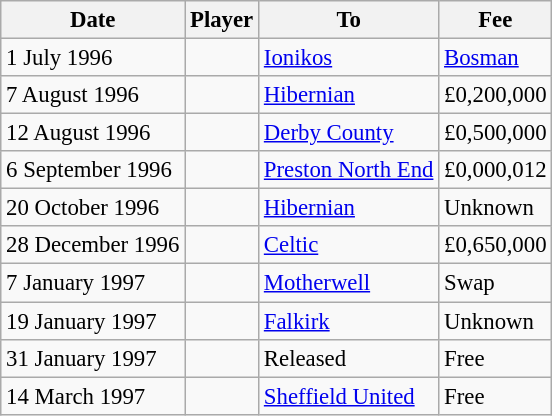<table class="wikitable sortable" style="font-size:95%; padding:1px">
<tr>
<th>Date</th>
<th>Player</th>
<th>To</th>
<th>Fee</th>
</tr>
<tr>
<td>1 July 1996</td>
<td> </td>
<td><a href='#'>Ionikos</a></td>
<td><a href='#'>Bosman</a></td>
</tr>
<tr>
<td>7 August 1996</td>
<td> </td>
<td><a href='#'>Hibernian</a></td>
<td>£0,200,000</td>
</tr>
<tr>
<td>12 August 1996</td>
<td> </td>
<td><a href='#'>Derby County</a></td>
<td>£0,500,000</td>
</tr>
<tr>
<td>6 September 1996</td>
<td> </td>
<td><a href='#'>Preston North End</a></td>
<td>£0,000,012</td>
</tr>
<tr>
<td>20 October 1996</td>
<td> </td>
<td><a href='#'>Hibernian</a></td>
<td>Unknown</td>
</tr>
<tr>
<td>28 December 1996</td>
<td> </td>
<td><a href='#'>Celtic</a></td>
<td>£0,650,000</td>
</tr>
<tr>
<td>7 January 1997</td>
<td> </td>
<td><a href='#'>Motherwell</a></td>
<td>Swap</td>
</tr>
<tr>
<td>19 January 1997</td>
<td> </td>
<td><a href='#'>Falkirk</a></td>
<td>Unknown</td>
</tr>
<tr>
<td>31 January 1997</td>
<td> </td>
<td>Released</td>
<td>Free</td>
</tr>
<tr>
<td>14 March 1997</td>
<td> </td>
<td><a href='#'>Sheffield United</a></td>
<td>Free</td>
</tr>
</table>
